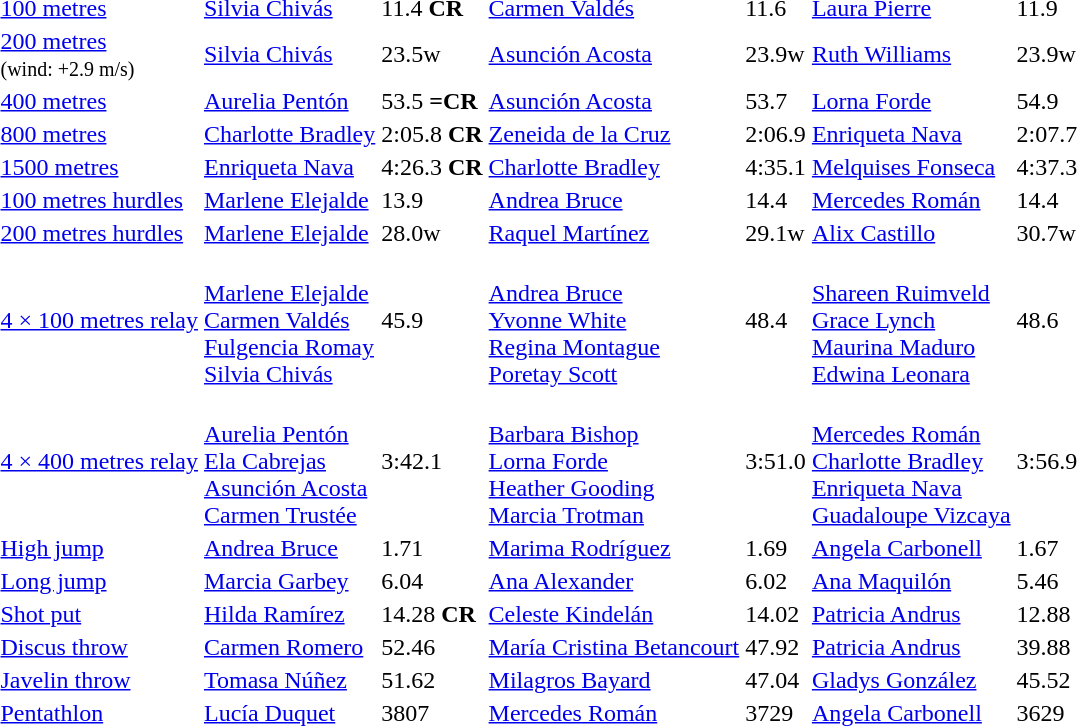<table>
<tr>
<td><a href='#'>100 metres</a></td>
<td><a href='#'>Silvia Chivás</a><br> </td>
<td>11.4 <strong>CR</strong></td>
<td><a href='#'>Carmen Valdés</a><br> </td>
<td>11.6</td>
<td><a href='#'>Laura Pierre</a><br> </td>
<td>11.9</td>
</tr>
<tr>
<td><a href='#'>200 metres</a><br><small>(wind: +2.9 m/s)</small></td>
<td><a href='#'>Silvia Chivás</a><br> </td>
<td>23.5w</td>
<td><a href='#'>Asunción Acosta</a><br> </td>
<td>23.9w</td>
<td><a href='#'>Ruth Williams</a><br> </td>
<td>23.9w</td>
</tr>
<tr>
<td><a href='#'>400 metres</a></td>
<td><a href='#'>Aurelia Pentón</a><br> </td>
<td>53.5 <strong>=CR</strong></td>
<td><a href='#'>Asunción Acosta</a><br> </td>
<td>53.7</td>
<td><a href='#'>Lorna Forde</a><br> </td>
<td>54.9</td>
</tr>
<tr>
<td><a href='#'>800 metres</a></td>
<td><a href='#'>Charlotte Bradley</a><br> </td>
<td>2:05.8 <strong>CR</strong></td>
<td><a href='#'>Zeneida de la Cruz</a><br> </td>
<td>2:06.9</td>
<td><a href='#'>Enriqueta Nava</a><br> </td>
<td>2:07.7</td>
</tr>
<tr>
<td><a href='#'>1500 metres</a></td>
<td><a href='#'>Enriqueta Nava</a><br> </td>
<td>4:26.3 <strong>CR</strong></td>
<td><a href='#'>Charlotte Bradley</a><br> </td>
<td>4:35.1</td>
<td><a href='#'>Melquises Fonseca</a><br> </td>
<td>4:37.3</td>
</tr>
<tr>
<td><a href='#'>100 metres hurdles</a></td>
<td><a href='#'>Marlene Elejalde</a><br> </td>
<td>13.9</td>
<td><a href='#'>Andrea Bruce</a><br> </td>
<td>14.4</td>
<td><a href='#'>Mercedes Román</a><br> </td>
<td>14.4</td>
</tr>
<tr>
<td><a href='#'>200 metres hurdles</a></td>
<td><a href='#'>Marlene Elejalde</a><br> </td>
<td>28.0w</td>
<td><a href='#'>Raquel Martínez</a><br> </td>
<td>29.1w</td>
<td><a href='#'>Alix Castillo</a><br> </td>
<td>30.7w</td>
</tr>
<tr>
<td><a href='#'>4 × 100 metres relay</a></td>
<td><br><a href='#'>Marlene Elejalde</a><br><a href='#'>Carmen Valdés</a><br><a href='#'>Fulgencia Romay</a><br><a href='#'>Silvia Chivás</a></td>
<td>45.9</td>
<td><br><a href='#'>Andrea Bruce</a><br><a href='#'>Yvonne White</a><br><a href='#'>Regina Montague</a><br><a href='#'>Poretay Scott</a></td>
<td>48.4</td>
<td><br><a href='#'>Shareen Ruimveld</a><br><a href='#'>Grace Lynch</a><br><a href='#'>Maurina Maduro</a><br><a href='#'>Edwina Leonara</a></td>
<td>48.6</td>
</tr>
<tr>
<td><a href='#'>4 × 400 metres relay</a></td>
<td><br><a href='#'>Aurelia Pentón</a><br><a href='#'>Ela Cabrejas</a><br><a href='#'>Asunción Acosta</a><br><a href='#'>Carmen Trustée</a></td>
<td>3:42.1</td>
<td><br><a href='#'>Barbara Bishop</a><br><a href='#'>Lorna Forde</a><br><a href='#'>Heather Gooding</a><br><a href='#'>Marcia Trotman</a></td>
<td>3:51.0</td>
<td><br><a href='#'>Mercedes Román</a><br><a href='#'>Charlotte Bradley</a><br><a href='#'>Enriqueta Nava</a><br><a href='#'>Guadaloupe Vizcaya</a></td>
<td>3:56.9</td>
</tr>
<tr>
<td><a href='#'>High jump</a></td>
<td><a href='#'>Andrea Bruce</a><br> </td>
<td>1.71</td>
<td><a href='#'>Marima Rodríguez</a><br> </td>
<td>1.69</td>
<td><a href='#'>Angela Carbonell</a><br> </td>
<td>1.67</td>
</tr>
<tr>
<td><a href='#'>Long jump</a></td>
<td><a href='#'>Marcia Garbey</a><br> </td>
<td>6.04</td>
<td><a href='#'>Ana Alexander</a><br> </td>
<td>6.02</td>
<td><a href='#'>Ana Maquilón</a><br> </td>
<td>5.46</td>
</tr>
<tr>
<td><a href='#'>Shot put</a></td>
<td><a href='#'>Hilda Ramírez</a><br> </td>
<td>14.28 <strong>CR</strong></td>
<td><a href='#'>Celeste Kindelán</a><br> </td>
<td>14.02</td>
<td><a href='#'>Patricia Andrus</a><br> </td>
<td>12.88</td>
</tr>
<tr>
<td><a href='#'>Discus throw</a></td>
<td><a href='#'>Carmen Romero</a><br> </td>
<td>52.46</td>
<td><a href='#'>María Cristina Betancourt</a><br> </td>
<td>47.92</td>
<td><a href='#'>Patricia Andrus</a><br> </td>
<td>39.88</td>
</tr>
<tr>
<td><a href='#'>Javelin throw</a></td>
<td><a href='#'>Tomasa Núñez</a><br> </td>
<td>51.62</td>
<td><a href='#'>Milagros Bayard</a><br> </td>
<td>47.04</td>
<td><a href='#'>Gladys González</a><br> </td>
<td>45.52</td>
</tr>
<tr>
<td><a href='#'>Pentathlon</a></td>
<td><a href='#'>Lucía Duquet</a><br> </td>
<td>3807</td>
<td><a href='#'>Mercedes Román</a><br> </td>
<td>3729</td>
<td><a href='#'>Angela Carbonell</a><br> </td>
<td>3629</td>
</tr>
</table>
